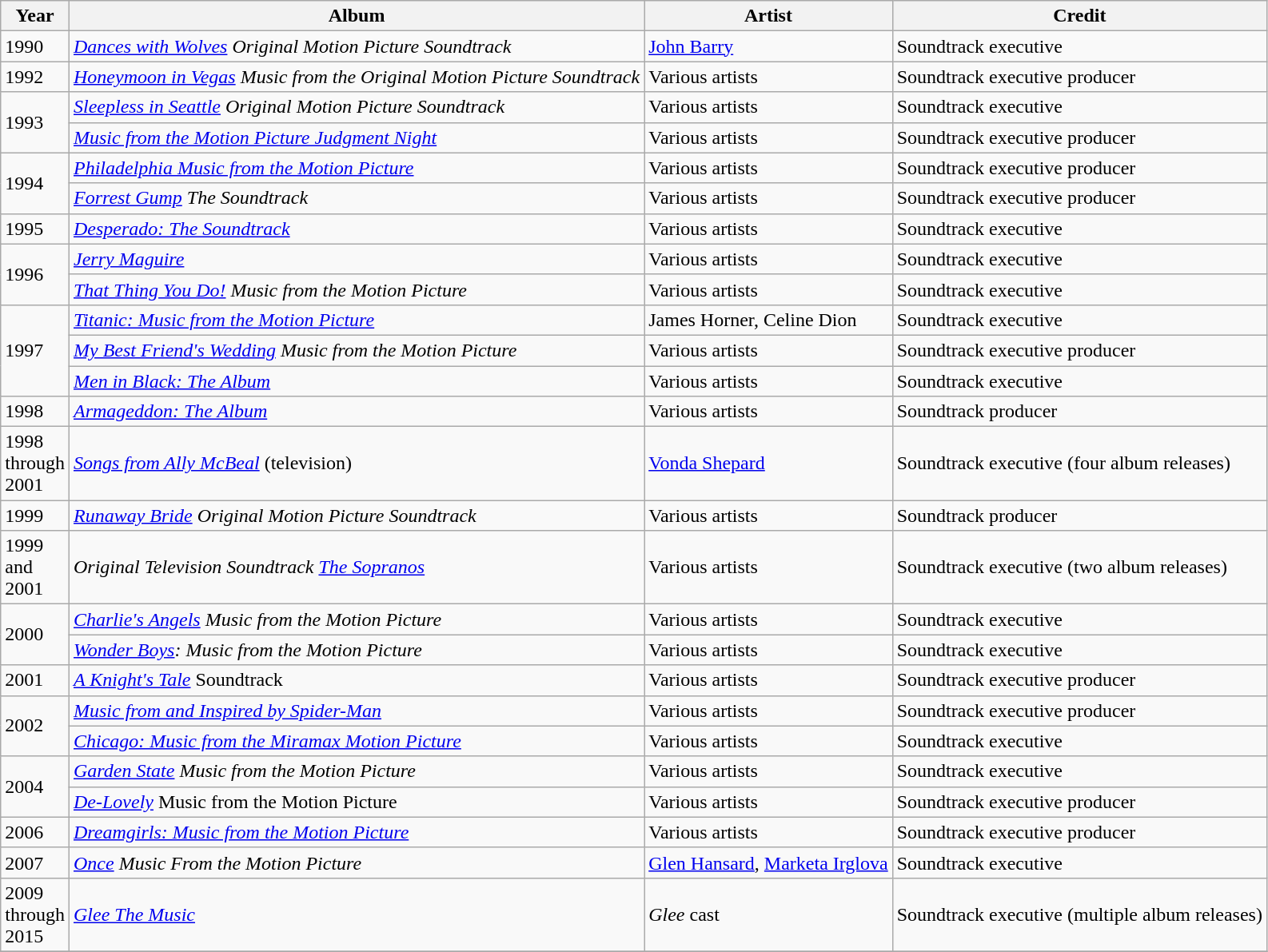<table class="wikitable sortable">
<tr>
<th>Year</th>
<th>Album</th>
<th>Artist</th>
<th>Credit</th>
</tr>
<tr>
<td rowspan="1">1990</td>
<td><em><a href='#'>Dances with Wolves</a> Original Motion Picture Soundtrack</em></td>
<td><a href='#'>John Barry</a></td>
<td>Soundtrack executive</td>
</tr>
<tr>
<td>1992</td>
<td><em><a href='#'>Honeymoon in Vegas</a> Music from the Original Motion Picture Soundtrack</em></td>
<td>Various artists</td>
<td>Soundtrack executive producer</td>
</tr>
<tr>
<td rowspan="2">1993</td>
<td><em><a href='#'>Sleepless in Seattle</a> Original Motion Picture Soundtrack</em></td>
<td>Various artists</td>
<td>Soundtrack executive</td>
</tr>
<tr>
<td><em><a href='#'>Music from the Motion Picture Judgment Night</a></em></td>
<td>Various artists</td>
<td>Soundtrack executive producer</td>
</tr>
<tr>
<td rowspan="2">1994</td>
<td><em><a href='#'>Philadelphia Music from the Motion Picture</a></em></td>
<td>Various artists</td>
<td>Soundtrack executive producer</td>
</tr>
<tr>
<td><em><a href='#'>Forrest Gump</a> The Soundtrack</em></td>
<td>Various artists</td>
<td>Soundtrack executive producer</td>
</tr>
<tr>
<td>1995</td>
<td><em><a href='#'>Desperado: The Soundtrack</a></em></td>
<td>Various artists</td>
<td>Soundtrack executive</td>
</tr>
<tr>
<td rowspan="2">1996</td>
<td><em><a href='#'>Jerry Maguire</a></em></td>
<td>Various artists</td>
<td>Soundtrack executive</td>
</tr>
<tr>
<td><em><a href='#'>That Thing You Do!</a> Music from the Motion Picture</em></td>
<td>Various artists</td>
<td>Soundtrack executive</td>
</tr>
<tr>
<td rowspan="3">1997</td>
<td><em><a href='#'>Titanic: Music from the Motion Picture</a></em></td>
<td>James Horner, Celine Dion</td>
<td>Soundtrack executive</td>
</tr>
<tr>
<td><em><a href='#'>My Best Friend's Wedding</a> Music from the Motion Picture</em></td>
<td>Various artists</td>
<td>Soundtrack executive producer</td>
</tr>
<tr>
<td><em><a href='#'>Men in Black: The Album</a></em></td>
<td>Various artists</td>
<td>Soundtrack executive</td>
</tr>
<tr>
<td>1998</td>
<td><em><a href='#'>Armageddon: The Album</a></em></td>
<td>Various artists</td>
<td>Soundtrack producer</td>
</tr>
<tr>
<td>1998<br>through<br>2001</td>
<td><em><a href='#'>Songs from Ally McBeal</a></em> (television)</td>
<td><a href='#'>Vonda Shepard</a></td>
<td>Soundtrack executive (four album releases)</td>
</tr>
<tr>
<td>1999</td>
<td><em><a href='#'>Runaway Bride</a> Original Motion Picture Soundtrack</em></td>
<td>Various artists</td>
<td>Soundtrack producer</td>
</tr>
<tr>
<td>1999<br>and<br>2001</td>
<td><em>Original Television Soundtrack <a href='#'>The Sopranos</a></em></td>
<td>Various artists</td>
<td>Soundtrack executive (two album releases)</td>
</tr>
<tr>
<td rowspan="2">2000</td>
<td><em><a href='#'>Charlie's Angels</a> Music from the Motion Picture</em></td>
<td>Various artists</td>
<td>Soundtrack executive</td>
</tr>
<tr>
<td><em><a href='#'>Wonder Boys</a>: Music from the Motion Picture</em></td>
<td>Various artists</td>
<td>Soundtrack executive</td>
</tr>
<tr>
<td>2001</td>
<td><em><a href='#'>A Knight's Tale</a></em> Soundtrack</td>
<td>Various artists</td>
<td>Soundtrack executive producer</td>
</tr>
<tr>
<td rowspan=2>2002</td>
<td><em><a href='#'>Music from and Inspired by Spider-Man</a></em></td>
<td>Various artists</td>
<td>Soundtrack executive producer</td>
</tr>
<tr>
<td><em><a href='#'>Chicago: Music from the Miramax Motion Picture</a></em></td>
<td>Various artists</td>
<td>Soundtrack executive</td>
</tr>
<tr>
<td rowspan="2">2004</td>
<td><em><a href='#'>Garden State</a> Music from the Motion Picture</em></td>
<td>Various artists</td>
<td>Soundtrack executive</td>
</tr>
<tr>
<td><em><a href='#'>De-Lovely</a></em> Music from the Motion Picture</td>
<td>Various artists</td>
<td>Soundtrack executive producer</td>
</tr>
<tr>
<td>2006</td>
<td><em><a href='#'>Dreamgirls: Music from the Motion Picture</a></em></td>
<td>Various artists</td>
<td>Soundtrack executive producer</td>
</tr>
<tr>
<td>2007</td>
<td><em><a href='#'>Once</a> Music From the Motion Picture</em></td>
<td><a href='#'>Glen Hansard</a>, <a href='#'>Marketa Irglova</a></td>
<td>Soundtrack executive</td>
</tr>
<tr>
<td>2009<br>through<br>2015</td>
<td><em><a href='#'>Glee The Music</a></em></td>
<td><em>Glee</em> cast</td>
<td>Soundtrack executive (multiple album releases)</td>
</tr>
<tr>
</tr>
</table>
